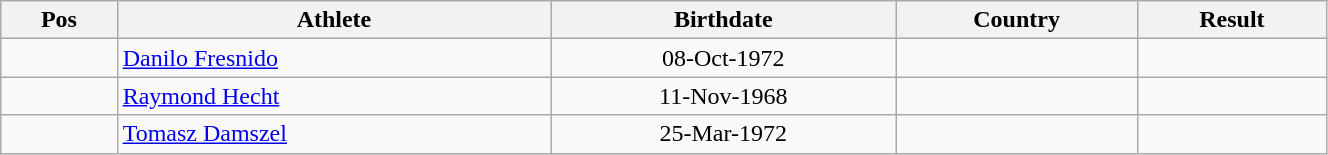<table class="wikitable"  style="text-align:center; width:70%;">
<tr>
<th>Pos</th>
<th>Athlete</th>
<th>Birthdate</th>
<th>Country</th>
<th>Result</th>
</tr>
<tr>
<td align=center></td>
<td align=left><a href='#'>Danilo Fresnido</a></td>
<td>08-Oct-1972</td>
<td align=left></td>
<td></td>
</tr>
<tr>
<td align=center></td>
<td align=left><a href='#'>Raymond Hecht</a></td>
<td>11-Nov-1968</td>
<td align=left></td>
<td></td>
</tr>
<tr>
<td align=center></td>
<td align=left><a href='#'>Tomasz Damszel</a></td>
<td>25-Mar-1972</td>
<td align=left></td>
<td></td>
</tr>
</table>
